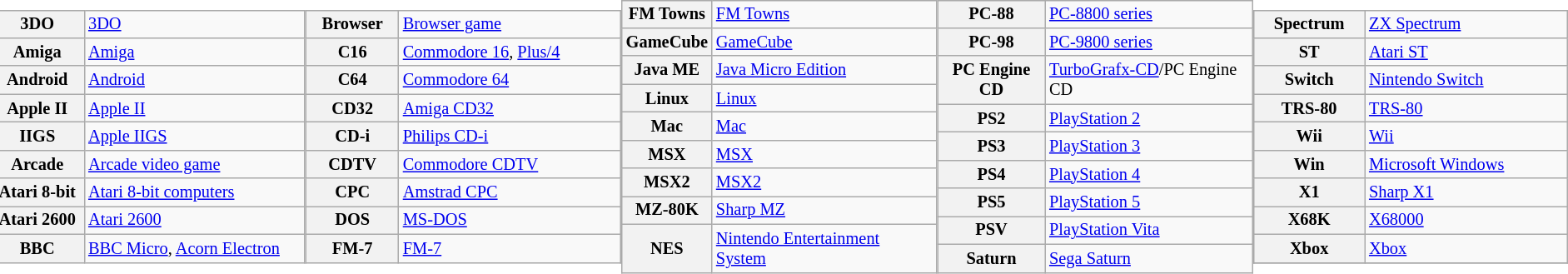<table cellpadding="0" cellspacing="0" style="width:100%;">
<tr>
<td width="20%"><br><table class="wikitable" style="font-size:85%;float:right;width:100%;">
<tr>
<th>3DO</th>
<td><a href='#'>3DO</a></td>
</tr>
<tr>
<th>Amiga</th>
<td><a href='#'>Amiga</a></td>
</tr>
<tr>
<th>Android</th>
<td><a href='#'>Android</a></td>
</tr>
<tr>
<th>Apple II</th>
<td><a href='#'>Apple II</a></td>
</tr>
<tr>
<th>IIGS</th>
<td><a href='#'>Apple IIGS</a></td>
</tr>
<tr>
<th>Arcade</th>
<td><a href='#'>Arcade video game</a></td>
</tr>
<tr>
<th>Atari 8-bit</th>
<td><a href='#'>Atari 8-bit computers</a></td>
</tr>
<tr>
<th>Atari 2600</th>
<td><a href='#'>Atari 2600</a></td>
</tr>
<tr>
<th>BBC</th>
<td><a href='#'>BBC Micro</a>, <a href='#'>Acorn Electron</a></td>
</tr>
</table>
</td>
<td width="20%"><br><table class="wikitable" style="font-size:85%;float:right;width:100%;">
<tr>
<th>Browser</th>
<td><a href='#'>Browser game</a></td>
</tr>
<tr>
<th>C16</th>
<td><a href='#'>Commodore 16</a>, <a href='#'>Plus/4</a></td>
</tr>
<tr>
<th>C64</th>
<td><a href='#'>Commodore 64</a></td>
</tr>
<tr>
<th>CD32</th>
<td><a href='#'>Amiga CD32</a></td>
</tr>
<tr>
<th>CD-i</th>
<td><a href='#'>Philips CD-i</a></td>
</tr>
<tr>
<th>CDTV</th>
<td><a href='#'>Commodore CDTV</a></td>
</tr>
<tr>
<th>CPC</th>
<td><a href='#'>Amstrad CPC</a></td>
</tr>
<tr>
<th>DOS</th>
<td><a href='#'>MS-DOS</a></td>
</tr>
<tr>
<th>FM-7</th>
<td><a href='#'>FM-7</a></td>
</tr>
</table>
</td>
<td width="20%"><br><table class="wikitable" style="font-size:85%;float:right;width:100%;">
<tr>
<th>FM Towns</th>
<td><a href='#'>FM Towns</a></td>
</tr>
<tr>
<th>GameCube</th>
<td><a href='#'>GameCube</a></td>
</tr>
<tr>
<th>Java ME</th>
<td><a href='#'>Java Micro Edition</a></td>
</tr>
<tr>
<th>Linux</th>
<td><a href='#'>Linux</a></td>
</tr>
<tr>
<th>Mac</th>
<td><a href='#'>Mac</a></td>
</tr>
<tr>
<th>MSX</th>
<td><a href='#'>MSX</a></td>
</tr>
<tr>
<th>MSX2</th>
<td><a href='#'>MSX2</a></td>
</tr>
<tr>
<th>MZ-80K</th>
<td><a href='#'>Sharp MZ</a></td>
</tr>
<tr>
<th>NES</th>
<td><a href='#'>Nintendo Entertainment System</a></td>
</tr>
</table>
</td>
<td width="20%"><br><table class="wikitable" style="font-size:85%;float:right;width:100%;">
<tr>
<th>PC-88</th>
<td><a href='#'>PC-8800 series</a></td>
</tr>
<tr>
<th>PC-98</th>
<td><a href='#'>PC-9800 series</a></td>
</tr>
<tr>
<th>PC Engine CD</th>
<td><a href='#'>TurboGrafx-CD</a>/PC Engine CD</td>
</tr>
<tr>
<th>PS2</th>
<td><a href='#'>PlayStation 2</a></td>
</tr>
<tr>
<th>PS3</th>
<td><a href='#'>PlayStation 3</a></td>
</tr>
<tr>
<th>PS4</th>
<td><a href='#'>PlayStation 4</a></td>
</tr>
<tr>
<th>PS5</th>
<td><a href='#'>PlayStation 5</a></td>
</tr>
<tr>
<th>PSV</th>
<td><a href='#'>PlayStation Vita</a></td>
</tr>
<tr>
<th>Saturn</th>
<td><a href='#'>Sega Saturn</a></td>
</tr>
</table>
</td>
<td width="20%"><br><table class="wikitable" style="font-size:85%;float:right;width:100%;">
<tr>
<th>Spectrum</th>
<td><a href='#'>ZX Spectrum</a></td>
</tr>
<tr>
<th>ST</th>
<td><a href='#'>Atari ST</a></td>
</tr>
<tr>
<th>Switch</th>
<td><a href='#'>Nintendo Switch</a></td>
</tr>
<tr>
<th>TRS-80</th>
<td><a href='#'>TRS-80</a></td>
</tr>
<tr>
<th>Wii</th>
<td><a href='#'>Wii</a></td>
</tr>
<tr>
<th>Win</th>
<td><a href='#'>Microsoft Windows</a></td>
</tr>
<tr>
<th>X1</th>
<td><a href='#'>Sharp X1</a></td>
</tr>
<tr>
<th>X68K</th>
<td><a href='#'>X68000</a></td>
</tr>
<tr>
<th>Xbox</th>
<td><a href='#'>Xbox</a></td>
</tr>
<tr>
</tr>
</table>
</td>
</tr>
</table>
